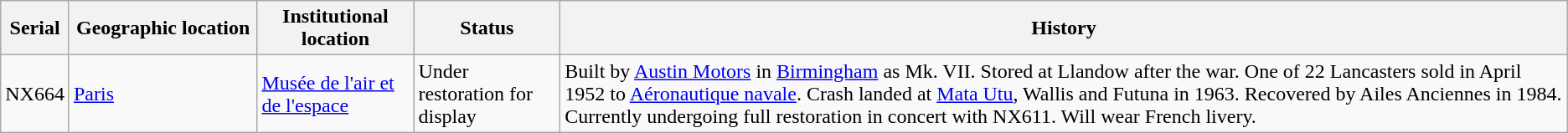<table class="wikitable sortable">
<tr>
<th>Serial</th>
<th width="12%">Geographic location</th>
<th>Institutional location</th>
<th>Status</th>
<th>History</th>
</tr>
<tr>
<td>NX664 </td>
<td> <a href='#'>Paris</a></td>
<td><a href='#'>Musée de l'air et de l'espace</a></td>
<td>Under restoration for display</td>
<td>Built by <a href='#'>Austin Motors</a> in <a href='#'>Birmingham</a> as Mk. VII. Stored at Llandow after the war. One of 22 Lancasters sold in April 1952 to <a href='#'>Aéronautique navale</a>. Crash landed at <a href='#'>Mata Utu</a>, Wallis and Futuna in 1963. Recovered by Ailes Anciennes in 1984. Currently undergoing full restoration in concert with NX611. Will wear French livery.</td>
</tr>
</table>
